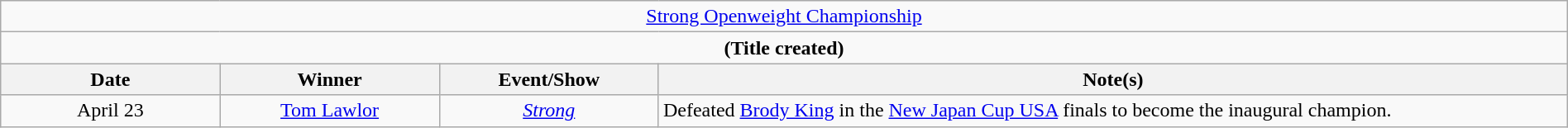<table class="wikitable" style="text-align:center; width:100%;">
<tr>
<td colspan="4" style="text-align: center;"><a href='#'>Strong Openweight Championship</a></td>
</tr>
<tr>
<td colspan="4" style="text-align: center;"><strong>(Title created)</strong></td>
</tr>
<tr>
<th width=14%>Date</th>
<th width=14%>Winner</th>
<th width=14%>Event/Show</th>
<th width=58%>Note(s)</th>
</tr>
<tr>
<td>April 23</td>
<td><a href='#'>Tom Lawlor</a></td>
<td><em><a href='#'>Strong</a></em></td>
<td align=left>Defeated <a href='#'>Brody King</a> in the <a href='#'>New Japan Cup USA</a> finals to become the inaugural champion.</td>
</tr>
</table>
